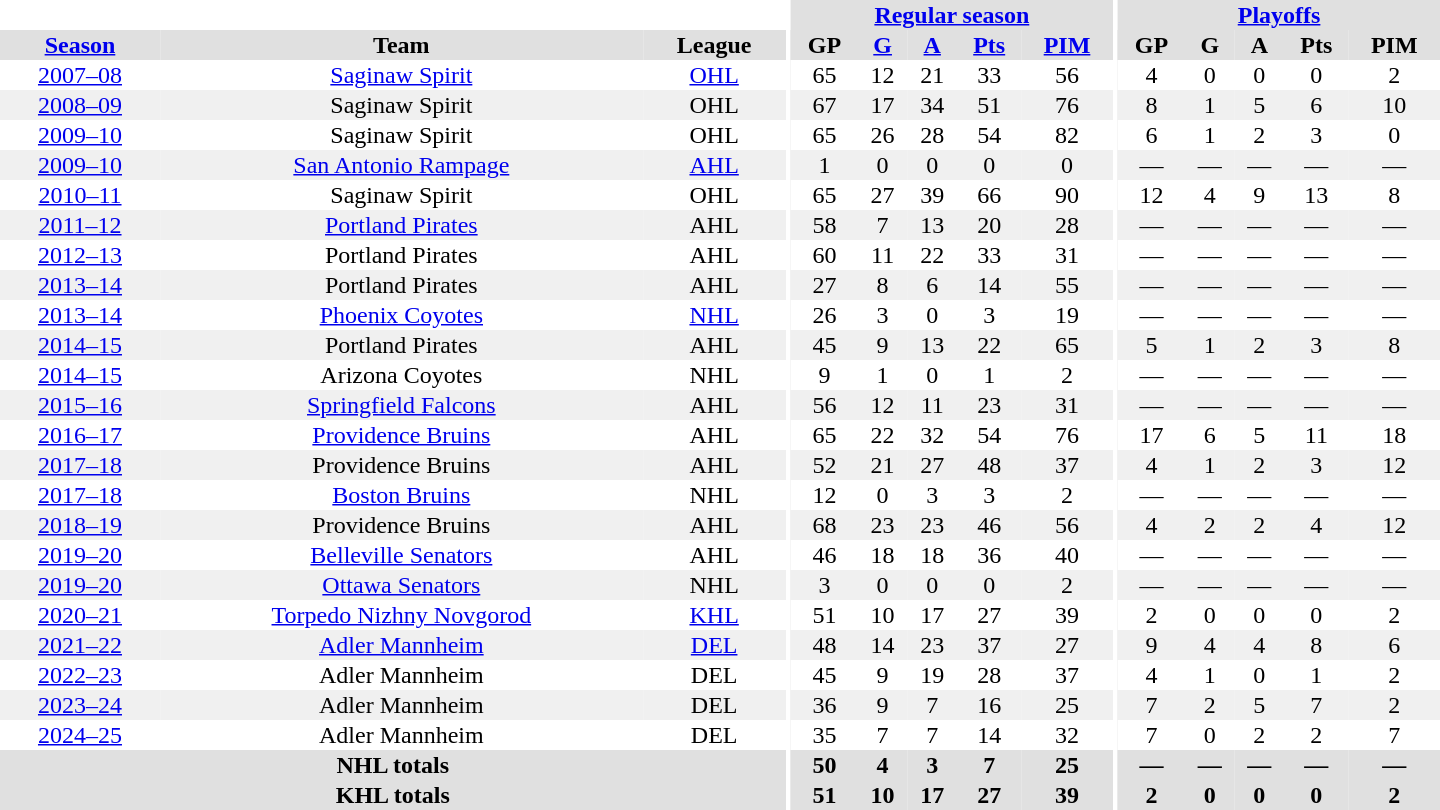<table border="0" cellpadding="1" cellspacing="0" style="text-align:center; width:60em">
<tr bgcolor="#e0e0e0">
<th colspan="3"  bgcolor="#ffffff"></th>
<th rowspan="99" bgcolor="#ffffff"></th>
<th colspan="5"><a href='#'>Regular season</a></th>
<th rowspan="99" bgcolor="#ffffff"></th>
<th colspan="5"><a href='#'>Playoffs</a></th>
</tr>
<tr bgcolor="#e0e0e0">
<th><a href='#'>Season</a></th>
<th>Team</th>
<th>League</th>
<th>GP</th>
<th><a href='#'>G</a></th>
<th><a href='#'>A</a></th>
<th><a href='#'>Pts</a></th>
<th><a href='#'>PIM</a></th>
<th>GP</th>
<th>G</th>
<th>A</th>
<th>Pts</th>
<th>PIM</th>
</tr>
<tr ALIGN="center">
<td><a href='#'>2007–08</a></td>
<td><a href='#'>Saginaw Spirit</a></td>
<td><a href='#'>OHL</a></td>
<td>65</td>
<td>12</td>
<td>21</td>
<td>33</td>
<td>56</td>
<td>4</td>
<td>0</td>
<td>0</td>
<td>0</td>
<td>2</td>
</tr>
<tr ALIGN="center"  bgcolor="#f0f0f0">
<td><a href='#'>2008–09</a></td>
<td>Saginaw Spirit</td>
<td>OHL</td>
<td>67</td>
<td>17</td>
<td>34</td>
<td>51</td>
<td>76</td>
<td>8</td>
<td>1</td>
<td>5</td>
<td>6</td>
<td>10</td>
</tr>
<tr ALIGN="center">
<td><a href='#'>2009–10</a></td>
<td>Saginaw Spirit</td>
<td>OHL</td>
<td>65</td>
<td>26</td>
<td>28</td>
<td>54</td>
<td>82</td>
<td>6</td>
<td>1</td>
<td>2</td>
<td>3</td>
<td>0</td>
</tr>
<tr ALIGN="center"  bgcolor="#f0f0f0">
<td><a href='#'>2009–10</a></td>
<td><a href='#'>San Antonio Rampage</a></td>
<td><a href='#'>AHL</a></td>
<td>1</td>
<td>0</td>
<td>0</td>
<td>0</td>
<td>0</td>
<td>—</td>
<td>—</td>
<td>—</td>
<td>—</td>
<td>—</td>
</tr>
<tr ALIGN="center">
<td><a href='#'>2010–11</a></td>
<td>Saginaw Spirit</td>
<td>OHL</td>
<td>65</td>
<td>27</td>
<td>39</td>
<td>66</td>
<td>90</td>
<td>12</td>
<td>4</td>
<td>9</td>
<td>13</td>
<td>8</td>
</tr>
<tr ALIGN="center"  bgcolor="#f0f0f0">
<td><a href='#'>2011–12</a></td>
<td><a href='#'>Portland Pirates</a></td>
<td>AHL</td>
<td>58</td>
<td>7</td>
<td>13</td>
<td>20</td>
<td>28</td>
<td>—</td>
<td>—</td>
<td>—</td>
<td>—</td>
<td>—</td>
</tr>
<tr ALIGN="center">
<td><a href='#'>2012–13</a></td>
<td>Portland Pirates</td>
<td>AHL</td>
<td>60</td>
<td>11</td>
<td>22</td>
<td>33</td>
<td>31</td>
<td>—</td>
<td>—</td>
<td>—</td>
<td>—</td>
<td>—</td>
</tr>
<tr ALIGN="center"   bgcolor="#f0f0f0">
<td><a href='#'>2013–14</a></td>
<td>Portland Pirates</td>
<td>AHL</td>
<td>27</td>
<td>8</td>
<td>6</td>
<td>14</td>
<td>55</td>
<td>—</td>
<td>—</td>
<td>—</td>
<td>—</td>
<td>—</td>
</tr>
<tr ALIGN="center">
<td><a href='#'>2013–14</a></td>
<td><a href='#'>Phoenix Coyotes</a></td>
<td><a href='#'>NHL</a></td>
<td>26</td>
<td>3</td>
<td>0</td>
<td>3</td>
<td>19</td>
<td>—</td>
<td>—</td>
<td>—</td>
<td>—</td>
<td>—</td>
</tr>
<tr ALIGN="center"   bgcolor="#f0f0f0">
<td><a href='#'>2014–15</a></td>
<td>Portland Pirates</td>
<td>AHL</td>
<td>45</td>
<td>9</td>
<td>13</td>
<td>22</td>
<td>65</td>
<td>5</td>
<td>1</td>
<td>2</td>
<td>3</td>
<td>8</td>
</tr>
<tr ALIGN="center">
<td><a href='#'>2014–15</a></td>
<td>Arizona Coyotes</td>
<td>NHL</td>
<td>9</td>
<td>1</td>
<td>0</td>
<td>1</td>
<td>2</td>
<td>—</td>
<td>—</td>
<td>—</td>
<td>—</td>
<td>—</td>
</tr>
<tr ALIGN="center"   bgcolor="#f0f0f0">
<td><a href='#'>2015–16</a></td>
<td><a href='#'>Springfield Falcons</a></td>
<td>AHL</td>
<td>56</td>
<td>12</td>
<td>11</td>
<td>23</td>
<td>31</td>
<td>—</td>
<td>—</td>
<td>—</td>
<td>—</td>
<td>—</td>
</tr>
<tr ALIGN="center">
<td><a href='#'>2016–17</a></td>
<td><a href='#'>Providence Bruins</a></td>
<td>AHL</td>
<td>65</td>
<td>22</td>
<td>32</td>
<td>54</td>
<td>76</td>
<td>17</td>
<td>6</td>
<td>5</td>
<td>11</td>
<td>18</td>
</tr>
<tr ALIGN="center"   bgcolor="#f0f0f0">
<td><a href='#'>2017–18</a></td>
<td>Providence Bruins</td>
<td>AHL</td>
<td>52</td>
<td>21</td>
<td>27</td>
<td>48</td>
<td>37</td>
<td>4</td>
<td>1</td>
<td>2</td>
<td>3</td>
<td>12</td>
</tr>
<tr ALIGN="center">
<td><a href='#'>2017–18</a></td>
<td><a href='#'>Boston Bruins</a></td>
<td>NHL</td>
<td>12</td>
<td>0</td>
<td>3</td>
<td>3</td>
<td>2</td>
<td>—</td>
<td>—</td>
<td>—</td>
<td>—</td>
<td>—</td>
</tr>
<tr ALIGN="center"   bgcolor="#f0f0f0">
<td><a href='#'>2018–19</a></td>
<td>Providence Bruins</td>
<td>AHL</td>
<td>68</td>
<td>23</td>
<td>23</td>
<td>46</td>
<td>56</td>
<td>4</td>
<td>2</td>
<td>2</td>
<td>4</td>
<td>12</td>
</tr>
<tr ALIGN="center">
<td><a href='#'>2019–20</a></td>
<td><a href='#'>Belleville Senators</a></td>
<td>AHL</td>
<td>46</td>
<td>18</td>
<td>18</td>
<td>36</td>
<td>40</td>
<td>—</td>
<td>—</td>
<td>—</td>
<td>—</td>
<td>—</td>
</tr>
<tr ALIGN="center"   bgcolor="#f0f0f0">
<td><a href='#'>2019–20</a></td>
<td><a href='#'>Ottawa Senators</a></td>
<td>NHL</td>
<td>3</td>
<td>0</td>
<td>0</td>
<td>0</td>
<td>2</td>
<td>—</td>
<td>—</td>
<td>—</td>
<td>—</td>
<td>—</td>
</tr>
<tr ALIGN="center">
<td><a href='#'>2020–21</a></td>
<td><a href='#'>Torpedo Nizhny Novgorod</a></td>
<td><a href='#'>KHL</a></td>
<td>51</td>
<td>10</td>
<td>17</td>
<td>27</td>
<td>39</td>
<td>2</td>
<td>0</td>
<td>0</td>
<td>0</td>
<td>2</td>
</tr>
<tr ALIGN="center"   bgcolor="#f0f0f0">
<td><a href='#'>2021–22</a></td>
<td><a href='#'>Adler Mannheim</a></td>
<td><a href='#'>DEL</a></td>
<td>48</td>
<td>14</td>
<td>23</td>
<td>37</td>
<td>27</td>
<td>9</td>
<td>4</td>
<td>4</td>
<td>8</td>
<td>6</td>
</tr>
<tr ALIGN="center">
<td><a href='#'>2022–23</a></td>
<td>Adler Mannheim</td>
<td>DEL</td>
<td>45</td>
<td>9</td>
<td>19</td>
<td>28</td>
<td>37</td>
<td>4</td>
<td>1</td>
<td>0</td>
<td>1</td>
<td>2</td>
</tr>
<tr ALIGN="center"   bgcolor="#f0f0f0">
<td><a href='#'>2023–24</a></td>
<td>Adler Mannheim</td>
<td>DEL</td>
<td>36</td>
<td>9</td>
<td>7</td>
<td>16</td>
<td>25</td>
<td>7</td>
<td>2</td>
<td>5</td>
<td>7</td>
<td>2</td>
</tr>
<tr ALIGN="center">
<td><a href='#'>2024–25</a></td>
<td>Adler Mannheim</td>
<td>DEL</td>
<td>35</td>
<td>7</td>
<td>7</td>
<td>14</td>
<td>32</td>
<td>7</td>
<td>0</td>
<td>2</td>
<td>2</td>
<td>7</td>
</tr>
<tr bgcolor="#e0e0e0">
<th colspan="3">NHL totals</th>
<th>50</th>
<th>4</th>
<th>3</th>
<th>7</th>
<th>25</th>
<th>—</th>
<th>—</th>
<th>—</th>
<th>—</th>
<th>—</th>
</tr>
<tr bgcolor="#e0e0e0">
<th colspan="3">KHL totals</th>
<th>51</th>
<th>10</th>
<th>17</th>
<th>27</th>
<th>39</th>
<th>2</th>
<th>0</th>
<th>0</th>
<th>0</th>
<th>2</th>
</tr>
</table>
